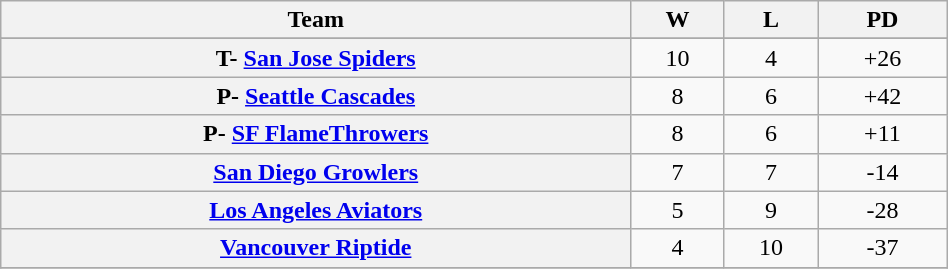<table class="wikitable" width=50% style="text-align:center;">
<tr>
<th>Team</th>
<th>W</th>
<th>L</th>
<th>PD</th>
</tr>
<tr>
</tr>
<tr>
<th><strong>T- </strong><a href='#'>San Jose Spiders</a></th>
<td style="text-align:center;">10</td>
<td style="text-align:center;">4</td>
<td style="text-align:center;">+26</td>
</tr>
<tr>
<th><strong>P- </strong><a href='#'>Seattle Cascades</a></th>
<td style="text-align:center;">8</td>
<td style="text-align:center;">6</td>
<td style="text-align:center;">+42</td>
</tr>
<tr>
<th><strong>P- </strong><a href='#'>SF FlameThrowers</a></th>
<td style="text-align:center;">8</td>
<td style="text-align:center;">6</td>
<td style="text-align:center;">+11</td>
</tr>
<tr>
<th><a href='#'>San Diego Growlers</a></th>
<td style="text-align:center;">7</td>
<td style="text-align:center;">7</td>
<td style="text-align:center;">-14</td>
</tr>
<tr>
<th><a href='#'>Los Angeles Aviators</a></th>
<td style="text-align:center;">5</td>
<td style="text-align:center;">9</td>
<td style="text-align:center;">-28</td>
</tr>
<tr>
<th><a href='#'>Vancouver Riptide</a></th>
<td style="text-align:center;">4</td>
<td style="text-align:center;">10</td>
<td style="text-align:center;">-37</td>
</tr>
<tr>
</tr>
</table>
